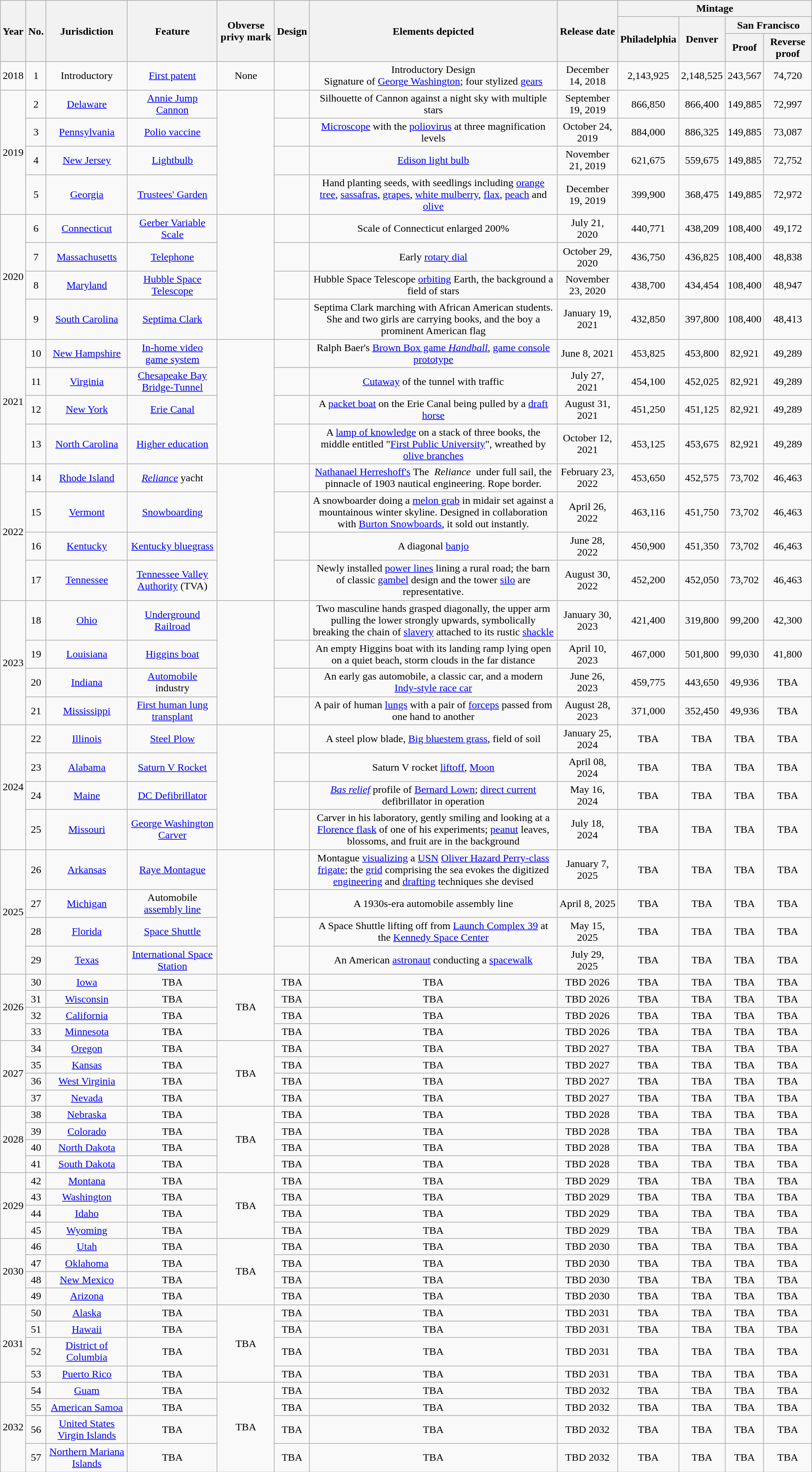<table class="wikitable sortable" style="text-align: center">
<tr>
<th rowspan="3">Year</th>
<th rowspan="3">No.</th>
<th rowspan="3">Jurisdiction</th>
<th rowspan="3">Feature</th>
<th rowspan="3">Obverse privy mark</th>
<th rowspan="3">Design</th>
<th rowspan="3">Elements depicted</th>
<th rowspan="3">Release date</th>
<th colspan="4">Mintage</th>
</tr>
<tr>
<th rowspan="2">Philadelphia</th>
<th rowspan="2">Denver</th>
<th colspan="2">San Francisco</th>
</tr>
<tr>
<th>Proof</th>
<th>Reverse proof</th>
</tr>
<tr>
<td rowspan="1">2018</td>
<td>1</td>
<td>Introductory</td>
<td><a href='#'>First patent</a></td>
<td>None</td>
<td></td>
<td>Introductory Design<br>Signature of <a href='#'>George Washington</a>; four stylized <a href='#'>gears</a></td>
<td>December 14, 2018</td>
<td>2,143,925</td>
<td>2,148,525</td>
<td>243,567</td>
<td>74,720</td>
</tr>
<tr>
<td rowspan="4">2019</td>
<td>2</td>
<td><a href='#'>Delaware</a></td>
<td><a href='#'>Annie Jump Cannon</a></td>
<td rowspan="4"></td>
<td></td>
<td>Silhouette of Cannon against a night sky with multiple stars</td>
<td>September 19, 2019</td>
<td>866,850</td>
<td>866,400</td>
<td>149,885</td>
<td>72,997</td>
</tr>
<tr>
<td>3</td>
<td><a href='#'>Pennsylvania</a></td>
<td><a href='#'>Polio vaccine</a></td>
<td></td>
<td><a href='#'>Microscope</a> with the <a href='#'>poliovirus</a> at three magnification levels</td>
<td>October 24, 2019</td>
<td>884,000</td>
<td>886,325</td>
<td>149,885</td>
<td>73,087</td>
</tr>
<tr>
<td>4</td>
<td><a href='#'>New Jersey</a></td>
<td><a href='#'>Lightbulb</a></td>
<td></td>
<td><a href='#'>Edison light bulb</a></td>
<td>November 21, 2019</td>
<td>621,675</td>
<td>559,675</td>
<td>149,885</td>
<td>72,752</td>
</tr>
<tr>
<td>5</td>
<td><a href='#'>Georgia</a></td>
<td><a href='#'>Trustees' Garden</a></td>
<td></td>
<td>Hand planting seeds, with seedlings including <a href='#'>orange tree</a>, <a href='#'>sassafras</a>, <a href='#'>grapes</a>, <a href='#'>white mulberry</a>, <a href='#'>flax</a>, <a href='#'>peach</a> and <a href='#'>olive</a></td>
<td>December 19, 2019</td>
<td>399,900</td>
<td>368,475</td>
<td>149,885</td>
<td>72,972</td>
</tr>
<tr>
<td rowspan="4">2020</td>
<td>6</td>
<td><a href='#'>Connecticut</a></td>
<td><a href='#'>Gerber Variable Scale</a></td>
<td rowspan="4"></td>
<td></td>
<td>Scale of Connecticut enlarged 200%</td>
<td>July 21, 2020</td>
<td>440,771</td>
<td>438,209</td>
<td>108,400</td>
<td>49,172</td>
</tr>
<tr>
<td>7</td>
<td><a href='#'>Massachusetts</a></td>
<td><a href='#'>Telephone</a></td>
<td><br></td>
<td>Early <a href='#'>rotary dial</a></td>
<td>October 29, 2020</td>
<td>436,750</td>
<td>436,825</td>
<td>108,400</td>
<td>48,838</td>
</tr>
<tr>
<td>8</td>
<td><a href='#'>Maryland</a></td>
<td><a href='#'>Hubble Space Telescope</a></td>
<td></td>
<td>Hubble Space Telescope <a href='#'>orbiting</a> Earth, the background a field of stars</td>
<td>November 23, 2020</td>
<td>438,700</td>
<td>434,454</td>
<td>108,400</td>
<td>48,947</td>
</tr>
<tr>
<td>9</td>
<td><a href='#'>South Carolina</a></td>
<td><a href='#'>Septima Clark</a></td>
<td></td>
<td>Septima Clark marching with African American students. She and two girls are carrying books, and the boy a prominent American flag</td>
<td>January 19, 2021</td>
<td>432,850</td>
<td>397,800</td>
<td>108,400</td>
<td>48,413</td>
</tr>
<tr>
<td rowspan="4">2021</td>
<td>10</td>
<td><a href='#'>New Hampshire</a></td>
<td><a href='#'>In-home video game system</a></td>
<td rowspan="4"></td>
<td></td>
<td>Ralph Baer's <a href='#'>Brown Box game <em>Handball</em></a>, <a href='#'>game console</a> <a href='#'>prototype</a></td>
<td>June 8, 2021</td>
<td>453,825</td>
<td>453,800</td>
<td>82,921</td>
<td>49,289</td>
</tr>
<tr>
<td>11</td>
<td><a href='#'>Virginia</a></td>
<td><a href='#'>Chesapeake Bay Bridge-Tunnel</a></td>
<td></td>
<td><a href='#'>Cutaway</a> of the tunnel with traffic</td>
<td>July 27, 2021</td>
<td>454,100</td>
<td>452,025</td>
<td>82,921</td>
<td>49,289</td>
</tr>
<tr>
<td>12</td>
<td><a href='#'>New York</a></td>
<td><a href='#'>Erie Canal</a></td>
<td></td>
<td>A <a href='#'>packet boat</a> on the Erie Canal being pulled by a <a href='#'>draft horse</a></td>
<td>August 31, 2021</td>
<td>451,250</td>
<td>451,125</td>
<td>82,921</td>
<td>49,289</td>
</tr>
<tr>
<td>13</td>
<td><a href='#'>North Carolina</a></td>
<td><a href='#'>Higher education</a></td>
<td></td>
<td>A <a href='#'>lamp of knowledge</a> on a stack of three books, the middle entitled "<a href='#'>First Public University</a>", wreathed by <a href='#'>olive branches</a> </td>
<td>October 12, 2021</td>
<td>453,125</td>
<td>453,675</td>
<td>82,921</td>
<td>49,289</td>
</tr>
<tr>
<td rowspan="4">2022</td>
<td>14</td>
<td><a href='#'>Rhode Island</a></td>
<td><em><a href='#'>Reliance</a></em> yacht</td>
<td rowspan="4"></td>
<td></td>
<td><a href='#'>Nathanael Herreshoff's</a> The  <em>Reliance</em>  under full sail, the pinnacle of 1903 nautical engineering. Rope border.</td>
<td>February 23, 2022</td>
<td>453,650</td>
<td>452,575</td>
<td>73,702</td>
<td>46,463</td>
</tr>
<tr>
<td>15</td>
<td><a href='#'>Vermont</a></td>
<td><a href='#'>Snowboarding</a></td>
<td></td>
<td>A snowboarder doing a <a href='#'>melon grab</a> in midair set against a mountainous winter skyline. Designed in collaboration with <a href='#'>Burton Snowboards</a>, it sold out instantly.</td>
<td>April 26, 2022</td>
<td>463,116</td>
<td>451,750</td>
<td>73,702</td>
<td>46,463</td>
</tr>
<tr>
<td>16</td>
<td><a href='#'>Kentucky</a></td>
<td><a href='#'>Kentucky bluegrass</a></td>
<td></td>
<td>A diagonal <a href='#'>banjo</a></td>
<td>June 28, 2022</td>
<td>450,900</td>
<td>451,350</td>
<td>73,702</td>
<td>46,463</td>
</tr>
<tr>
<td>17</td>
<td><a href='#'>Tennessee</a></td>
<td><a href='#'>Tennessee Valley Authority</a> (TVA)</td>
<td></td>
<td>Newly installed <a href='#'>power lines</a> lining a rural road; the barn of classic <a href='#'>gambel</a> design and the tower <a href='#'>silo</a> are representative.</td>
<td>August 30, 2022</td>
<td>452,200</td>
<td>452,050</td>
<td>73,702</td>
<td>46,463</td>
</tr>
<tr>
<td rowspan="4">2023</td>
<td>18</td>
<td><a href='#'>Ohio</a></td>
<td><a href='#'>Underground Railroad</a></td>
<td rowspan="4"></td>
<td></td>
<td>Two masculine hands grasped diagonally, the upper arm pulling the lower strongly upwards, symbolically breaking the chain of <a href='#'>slavery</a> attached to its rustic <a href='#'>shackle</a></td>
<td>January 30, 2023</td>
<td>421,400</td>
<td>319,800</td>
<td>99,200</td>
<td>42,300</td>
</tr>
<tr>
<td>19</td>
<td><a href='#'>Louisiana</a></td>
<td><a href='#'>Higgins boat</a></td>
<td></td>
<td>An empty Higgins boat with its landing ramp lying open on a quiet beach, storm clouds in the far distance</td>
<td>April 10, 2023</td>
<td>467,000</td>
<td>501,800</td>
<td>99,030</td>
<td>41,800</td>
</tr>
<tr>
<td>20</td>
<td><a href='#'>Indiana</a></td>
<td><a href='#'>Automobile</a> industry</td>
<td></td>
<td>An early gas automobile, a classic car, and a modern <a href='#'>Indy-style race car</a></td>
<td>June 26, 2023</td>
<td>459,775</td>
<td>443,650</td>
<td>49,936</td>
<td>TBA</td>
</tr>
<tr>
<td>21</td>
<td><a href='#'>Mississippi</a></td>
<td><a href='#'>First human lung transplant</a></td>
<td></td>
<td>A pair of human <a href='#'>lungs</a> with a pair of <a href='#'>forceps</a> passed from one hand to another</td>
<td>August 28, 2023</td>
<td>371,000</td>
<td>352,450</td>
<td>49,936</td>
<td>TBA</td>
</tr>
<tr>
<td rowspan="4">2024</td>
<td>22</td>
<td><a href='#'>Illinois</a></td>
<td><a href='#'>Steel Plow</a></td>
<td rowspan="4"></td>
<td></td>
<td>A steel plow blade, <a href='#'>Big bluestem grass</a>, field of soil</td>
<td>January 25, 2024</td>
<td>TBA</td>
<td>TBA</td>
<td>TBA</td>
<td>TBA</td>
</tr>
<tr>
<td>23</td>
<td><a href='#'>Alabama</a></td>
<td><a href='#'>Saturn V Rocket</a></td>
<td></td>
<td>Saturn V rocket <a href='#'>liftoff</a>, <a href='#'>Moon</a></td>
<td>April 08, 2024</td>
<td>TBA</td>
<td>TBA</td>
<td>TBA</td>
<td>TBA</td>
</tr>
<tr>
<td>24</td>
<td><a href='#'>Maine</a></td>
<td><a href='#'>DC Defibrillator</a></td>
<td></td>
<td><i><a href='#'>Bas relief</a></i> profile of <a href='#'>Bernard Lown</a>; <a href='#'>direct current</a> defibrillator in operation</td>
<td>May 16, 2024</td>
<td>TBA</td>
<td>TBA</td>
<td>TBA</td>
<td>TBA</td>
</tr>
<tr>
<td>25</td>
<td><a href='#'>Missouri</a></td>
<td><a href='#'>George Washington Carver</a></td>
<td></td>
<td>Carver in his laboratory, gently smiling and looking at a <a href='#'>Florence flask</a> of one of his experiments; <a href='#'>peanut</a> leaves, blossoms, and fruit are in the background</td>
<td>July 18, 2024</td>
<td>TBA</td>
<td>TBA</td>
<td>TBA</td>
<td>TBA</td>
</tr>
<tr>
<td rowspan="4">2025</td>
<td>26</td>
<td><a href='#'>Arkansas</a></td>
<td><a href='#'>Raye Montague</a></td>
<td rowspan="4"></td>
<td></td>
<td>Montague <a href='#'>visualizing</a> a <a href='#'>USN</a> <a href='#'>Oliver Hazard Perry-class frigate</a>; the <a href='#'>grid</a> comprising the sea evokes the digitized <a href='#'>engineering</a> and  <a href='#'>drafting</a> techniques she devised</td>
<td>January 7, 2025</td>
<td>TBA</td>
<td>TBA</td>
<td>TBA</td>
<td>TBA</td>
</tr>
<tr>
<td>27</td>
<td><a href='#'>Michigan</a></td>
<td>Automobile <a href='#'>assembly line</a></td>
<td></td>
<td>A 1930s-era automobile assembly line</td>
<td>April 8, 2025</td>
<td>TBA</td>
<td>TBA</td>
<td>TBA</td>
<td>TBA</td>
</tr>
<tr>
<td>28</td>
<td><a href='#'>Florida</a></td>
<td><a href='#'>Space Shuttle</a></td>
<td></td>
<td>A Space Shuttle lifting off from <a href='#'>Launch Complex 39</a> at the <a href='#'>Kennedy Space Center</a></td>
<td>May 15, 2025</td>
<td>TBA</td>
<td>TBA</td>
<td>TBA</td>
<td>TBA</td>
</tr>
<tr>
<td>29</td>
<td><a href='#'>Texas</a></td>
<td><a href='#'>International Space Station</a></td>
<td></td>
<td>An American <a href='#'>astronaut</a> conducting a <a href='#'>spacewalk</a></td>
<td>July 29, 2025</td>
<td>TBA</td>
<td>TBA</td>
<td>TBA</td>
<td>TBA</td>
</tr>
<tr>
<td rowspan="4">2026</td>
<td>30</td>
<td><a href='#'>Iowa</a></td>
<td>TBA</td>
<td rowspan="4">TBA</td>
<td>TBA</td>
<td>TBA</td>
<td>TBD 2026</td>
<td>TBA</td>
<td>TBA</td>
<td>TBA</td>
<td>TBA</td>
</tr>
<tr>
<td>31</td>
<td><a href='#'>Wisconsin</a></td>
<td>TBA</td>
<td>TBA</td>
<td>TBA</td>
<td>TBD 2026</td>
<td>TBA</td>
<td>TBA</td>
<td>TBA</td>
<td>TBA</td>
</tr>
<tr>
<td>32</td>
<td><a href='#'>California</a></td>
<td>TBA</td>
<td>TBA</td>
<td>TBA</td>
<td>TBD 2026</td>
<td>TBA</td>
<td>TBA</td>
<td>TBA</td>
<td>TBA</td>
</tr>
<tr>
<td>33</td>
<td><a href='#'>Minnesota</a></td>
<td>TBA</td>
<td>TBA</td>
<td>TBA</td>
<td>TBD 2026</td>
<td>TBA</td>
<td>TBA</td>
<td>TBA</td>
<td>TBA</td>
</tr>
<tr>
<td rowspan="4">2027</td>
<td>34</td>
<td><a href='#'>Oregon</a></td>
<td>TBA</td>
<td rowspan="4">TBA</td>
<td>TBA</td>
<td>TBA</td>
<td>TBD 2027</td>
<td>TBA</td>
<td>TBA</td>
<td>TBA</td>
<td>TBA</td>
</tr>
<tr>
<td>35</td>
<td><a href='#'>Kansas</a></td>
<td>TBA</td>
<td>TBA</td>
<td>TBA</td>
<td>TBD 2027</td>
<td>TBA</td>
<td>TBA</td>
<td>TBA</td>
<td>TBA</td>
</tr>
<tr>
<td>36</td>
<td><a href='#'>West Virginia</a></td>
<td>TBA</td>
<td>TBA</td>
<td>TBA</td>
<td>TBD 2027</td>
<td>TBA</td>
<td>TBA</td>
<td>TBA</td>
<td>TBA</td>
</tr>
<tr>
<td>37</td>
<td><a href='#'>Nevada</a></td>
<td>TBA</td>
<td>TBA</td>
<td>TBA</td>
<td>TBD 2027</td>
<td>TBA</td>
<td>TBA</td>
<td>TBA</td>
<td>TBA</td>
</tr>
<tr>
<td rowspan="4">2028</td>
<td>38</td>
<td><a href='#'>Nebraska</a></td>
<td>TBA</td>
<td rowspan="4">TBA</td>
<td>TBA</td>
<td>TBA</td>
<td>TBD 2028</td>
<td>TBA</td>
<td>TBA</td>
<td>TBA</td>
<td>TBA</td>
</tr>
<tr>
<td>39</td>
<td><a href='#'>Colorado</a></td>
<td>TBA</td>
<td>TBA</td>
<td>TBA</td>
<td>TBD 2028</td>
<td>TBA</td>
<td>TBA</td>
<td>TBA</td>
<td>TBA</td>
</tr>
<tr>
<td>40</td>
<td><a href='#'>North Dakota</a></td>
<td>TBA</td>
<td>TBA</td>
<td>TBA</td>
<td>TBD 2028</td>
<td>TBA</td>
<td>TBA</td>
<td>TBA</td>
<td>TBA</td>
</tr>
<tr>
<td>41</td>
<td><a href='#'>South Dakota</a></td>
<td>TBA</td>
<td>TBA</td>
<td>TBA</td>
<td>TBD 2028</td>
<td>TBA</td>
<td>TBA</td>
<td>TBA</td>
<td>TBA</td>
</tr>
<tr>
<td rowspan="4">2029</td>
<td>42</td>
<td><a href='#'>Montana</a></td>
<td>TBA</td>
<td rowspan="4">TBA</td>
<td>TBA</td>
<td>TBA</td>
<td>TBD 2029</td>
<td>TBA</td>
<td>TBA</td>
<td>TBA</td>
<td>TBA</td>
</tr>
<tr>
<td>43</td>
<td><a href='#'>Washington</a></td>
<td>TBA</td>
<td>TBA</td>
<td>TBA</td>
<td>TBD 2029</td>
<td>TBA</td>
<td>TBA</td>
<td>TBA</td>
<td>TBA</td>
</tr>
<tr>
<td>44</td>
<td><a href='#'>Idaho</a></td>
<td>TBA</td>
<td>TBA</td>
<td>TBA</td>
<td>TBD 2029</td>
<td>TBA</td>
<td>TBA</td>
<td>TBA</td>
<td>TBA</td>
</tr>
<tr>
<td>45</td>
<td><a href='#'>Wyoming</a></td>
<td>TBA</td>
<td>TBA</td>
<td>TBA</td>
<td>TBD 2029</td>
<td>TBA</td>
<td>TBA</td>
<td>TBA</td>
<td>TBA</td>
</tr>
<tr>
<td rowspan="4">2030</td>
<td>46</td>
<td><a href='#'>Utah</a></td>
<td>TBA</td>
<td rowspan="4">TBA</td>
<td>TBA</td>
<td>TBA</td>
<td>TBD 2030</td>
<td>TBA</td>
<td>TBA</td>
<td>TBA</td>
<td>TBA</td>
</tr>
<tr>
<td>47</td>
<td><a href='#'>Oklahoma</a></td>
<td>TBA</td>
<td>TBA</td>
<td>TBA</td>
<td>TBD 2030</td>
<td>TBA</td>
<td>TBA</td>
<td>TBA</td>
<td>TBA</td>
</tr>
<tr>
<td>48</td>
<td><a href='#'>New Mexico</a></td>
<td>TBA</td>
<td>TBA</td>
<td>TBA</td>
<td>TBD 2030</td>
<td>TBA</td>
<td>TBA</td>
<td>TBA</td>
<td>TBA</td>
</tr>
<tr>
<td>49</td>
<td><a href='#'>Arizona</a></td>
<td>TBA</td>
<td>TBA</td>
<td>TBA</td>
<td>TBD 2030</td>
<td>TBA</td>
<td>TBA</td>
<td>TBA</td>
<td>TBA</td>
</tr>
<tr>
<td rowspan="4">2031</td>
<td>50</td>
<td><a href='#'>Alaska</a></td>
<td>TBA</td>
<td rowspan="4">TBA</td>
<td>TBA</td>
<td>TBA</td>
<td>TBD 2031</td>
<td>TBA</td>
<td>TBA</td>
<td>TBA</td>
<td>TBA</td>
</tr>
<tr>
<td>51</td>
<td><a href='#'>Hawaii</a></td>
<td>TBA</td>
<td>TBA</td>
<td>TBA</td>
<td>TBD 2031</td>
<td>TBA</td>
<td>TBA</td>
<td>TBA</td>
<td>TBA</td>
</tr>
<tr>
<td>52</td>
<td><a href='#'>District of Columbia</a></td>
<td>TBA</td>
<td>TBA</td>
<td>TBA</td>
<td>TBD 2031</td>
<td>TBA</td>
<td>TBA</td>
<td>TBA</td>
<td>TBA</td>
</tr>
<tr>
<td>53</td>
<td><a href='#'>Puerto Rico</a></td>
<td>TBA</td>
<td>TBA</td>
<td>TBA</td>
<td>TBD 2031</td>
<td>TBA</td>
<td>TBA</td>
<td>TBA</td>
<td>TBA</td>
</tr>
<tr>
<td rowspan="4">2032</td>
<td>54</td>
<td><a href='#'>Guam</a></td>
<td>TBA</td>
<td rowspan="4">TBA</td>
<td>TBA</td>
<td>TBA</td>
<td>TBD 2032</td>
<td>TBA</td>
<td>TBA</td>
<td>TBA</td>
<td>TBA</td>
</tr>
<tr>
<td>55</td>
<td><a href='#'>American Samoa</a></td>
<td>TBA</td>
<td>TBA</td>
<td>TBA</td>
<td>TBD 2032</td>
<td>TBA</td>
<td>TBA</td>
<td>TBA</td>
<td>TBA</td>
</tr>
<tr>
<td>56</td>
<td><a href='#'>United States Virgin Islands</a></td>
<td>TBA</td>
<td>TBA</td>
<td>TBA</td>
<td>TBD 2032</td>
<td>TBA</td>
<td>TBA</td>
<td>TBA</td>
<td>TBA</td>
</tr>
<tr>
<td>57</td>
<td><a href='#'>Northern Mariana Islands</a></td>
<td>TBA</td>
<td>TBA</td>
<td>TBA</td>
<td>TBD 2032</td>
<td>TBA</td>
<td>TBA</td>
<td>TBA</td>
<td>TBA</td>
</tr>
</table>
